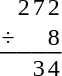<table style="border-collapse: collapse; border-spacing: 2px; text-align:center">
<tr>
<td></td>
<td>2</td>
<td>7</td>
<td>2</td>
</tr>
<tr>
<td style="border-bottom: 1px solid black;">÷</td>
<td style="border-bottom: 1px solid black;"></td>
<td style="border-bottom: 1px solid black;"></td>
<td style="border-bottom: 1px solid black;">8</td>
</tr>
<tr>
<td></td>
<td></td>
<td>3</td>
<td>4</td>
</tr>
</table>
